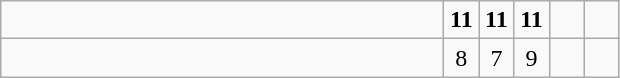<table class="wikitable">
<tr>
<td style="width:18em"><strong></strong></td>
<td align=center style="width:1em"><strong>11</strong></td>
<td align=center style="width:1em"><strong>11</strong></td>
<td align=center style="width:1em"><strong>11</strong></td>
<td align=center style="width:1em"></td>
<td align=center style="width:1em"></td>
</tr>
<tr>
<td style="width:18em"></td>
<td align=center style="width:1em">8</td>
<td align=center style="width:1em">7</td>
<td align=center style="width:1em">9</td>
<td align=center style="width:1em"></td>
<td align=center style="width:1em"></td>
</tr>
</table>
